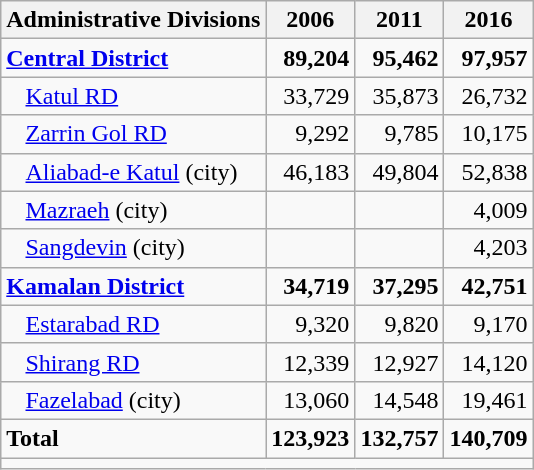<table class="wikitable">
<tr>
<th>Administrative Divisions</th>
<th>2006</th>
<th>2011</th>
<th>2016</th>
</tr>
<tr>
<td><strong><a href='#'>Central District</a></strong></td>
<td style="text-align: right;"><strong>89,204</strong></td>
<td style="text-align: right;"><strong>95,462</strong></td>
<td style="text-align: right;"><strong>97,957</strong></td>
</tr>
<tr>
<td style="padding-left: 1em;"><a href='#'>Katul RD</a></td>
<td style="text-align: right;">33,729</td>
<td style="text-align: right;">35,873</td>
<td style="text-align: right;">26,732</td>
</tr>
<tr>
<td style="padding-left: 1em;"><a href='#'>Zarrin Gol RD</a></td>
<td style="text-align: right;">9,292</td>
<td style="text-align: right;">9,785</td>
<td style="text-align: right;">10,175</td>
</tr>
<tr>
<td style="padding-left: 1em;"><a href='#'>Aliabad-e Katul</a> (city)</td>
<td style="text-align: right;">46,183</td>
<td style="text-align: right;">49,804</td>
<td style="text-align: right;">52,838</td>
</tr>
<tr>
<td style="padding-left: 1em;"><a href='#'>Mazraeh</a> (city)</td>
<td style="text-align: right;"></td>
<td style="text-align: right;"></td>
<td style="text-align: right;">4,009</td>
</tr>
<tr>
<td style="padding-left: 1em;"><a href='#'>Sangdevin</a> (city)</td>
<td style="text-align: right;"></td>
<td style="text-align: right;"></td>
<td style="text-align: right;">4,203</td>
</tr>
<tr>
<td><strong><a href='#'>Kamalan District</a></strong></td>
<td style="text-align: right;"><strong>34,719</strong></td>
<td style="text-align: right;"><strong>37,295</strong></td>
<td style="text-align: right;"><strong>42,751</strong></td>
</tr>
<tr>
<td style="padding-left: 1em;"><a href='#'>Estarabad RD</a></td>
<td style="text-align: right;">9,320</td>
<td style="text-align: right;">9,820</td>
<td style="text-align: right;">9,170</td>
</tr>
<tr>
<td style="padding-left: 1em;"><a href='#'>Shirang RD</a></td>
<td style="text-align: right;">12,339</td>
<td style="text-align: right;">12,927</td>
<td style="text-align: right;">14,120</td>
</tr>
<tr>
<td style="padding-left: 1em;"><a href='#'>Fazelabad</a> (city)</td>
<td style="text-align: right;">13,060</td>
<td style="text-align: right;">14,548</td>
<td style="text-align: right;">19,461</td>
</tr>
<tr>
<td><strong>Total</strong></td>
<td style="text-align: right;"><strong>123,923</strong></td>
<td style="text-align: right;"><strong>132,757</strong></td>
<td style="text-align: right;"><strong>140,709</strong></td>
</tr>
<tr>
<td colspan=4></td>
</tr>
</table>
